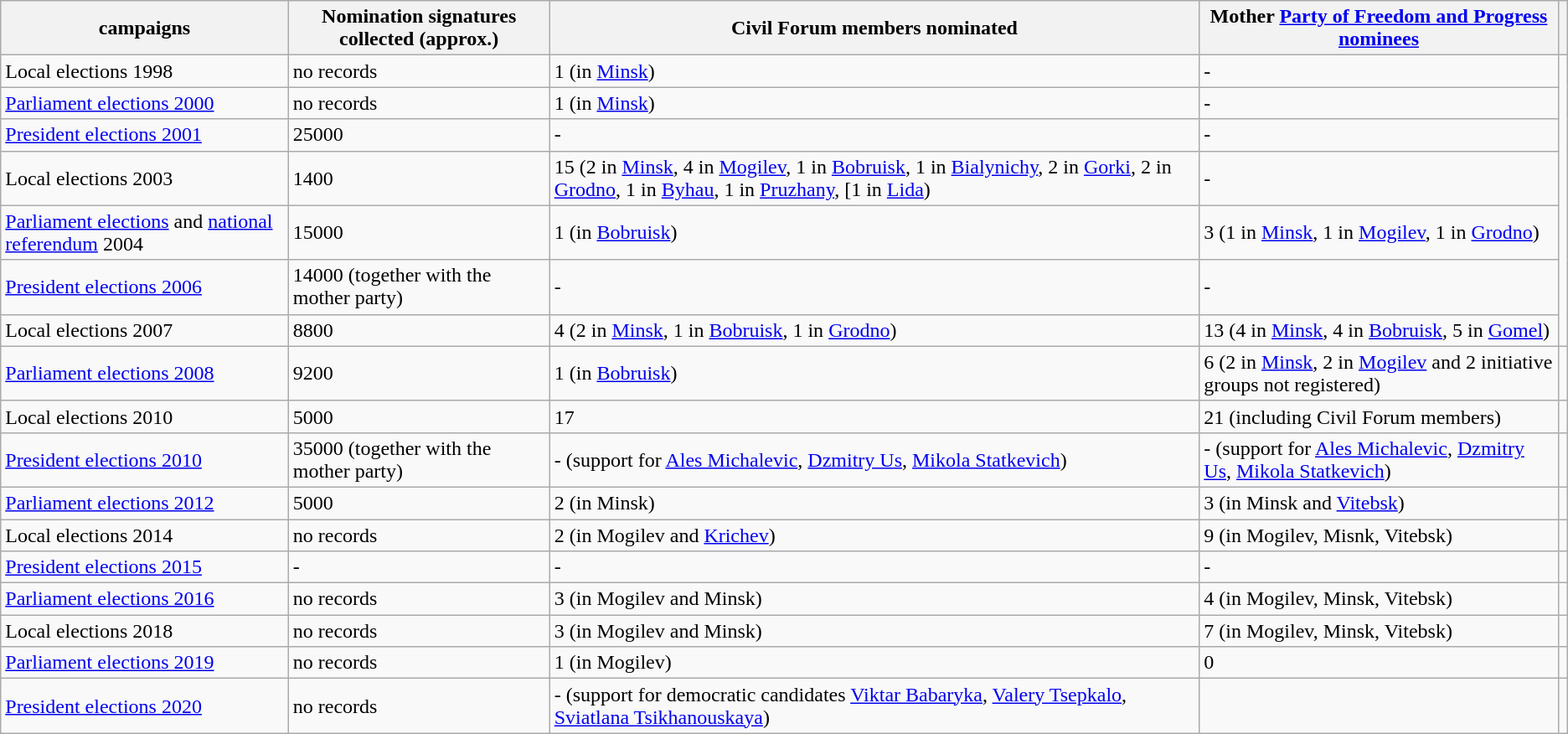<table class="wikitable">
<tr>
<th>campaigns</th>
<th>Nomination signatures collected (approx.)</th>
<th>Civil Forum members nominated</th>
<th>Mother <a href='#'>Party of Freedom and Progress nominees</a></th>
<th></th>
</tr>
<tr>
<td>Local elections 1998</td>
<td>no records</td>
<td>1 (in <a href='#'>Minsk</a>)</td>
<td>- </td>
</tr>
<tr>
<td><a href='#'>Parliament elections 2000</a></td>
<td>no records</td>
<td>1 (in <a href='#'>Minsk</a>)</td>
<td>- </td>
</tr>
<tr>
<td><a href='#'>President elections 2001</a></td>
<td>25000</td>
<td>- </td>
<td>-</td>
</tr>
<tr>
<td>Local elections 2003</td>
<td>1400</td>
<td>15 (2 in <a href='#'>Minsk</a>, 4 in <a href='#'>Mogilev</a>, 1 in <a href='#'>Bobruisk</a>, 1 in <a href='#'>Bialynichy</a>, 2 in <a href='#'>Gorki</a>, 2 in <a href='#'>Grodno</a>, 1 in <a href='#'>Byhau</a>, 1 in <a href='#'>Pruzhany</a>, [1 in <a href='#'>Lida</a>)</td>
<td>- </td>
</tr>
<tr>
<td><a href='#'>Parliament elections</a> and <a href='#'>national referendum</a> 2004</td>
<td>15000</td>
<td>1 (in <a href='#'>Bobruisk</a>)</td>
<td>3 (1 in <a href='#'>Minsk</a>, 1 in <a href='#'>Mogilev</a>, 1 in <a href='#'>Grodno</a>)</td>
</tr>
<tr>
<td><a href='#'>President elections 2006</a></td>
<td>14000 (together with the mother party)</td>
<td>- </td>
<td>-</td>
</tr>
<tr>
<td>Local elections 2007</td>
<td>8800</td>
<td>4 (2 in <a href='#'>Minsk</a>, 1 in <a href='#'>Bobruisk</a>, 1 in <a href='#'>Grodno</a>)</td>
<td>13 (4 in <a href='#'>Minsk</a>, 4 in <a href='#'>Bobruisk</a>, 5 in <a href='#'>Gomel</a>)</td>
</tr>
<tr>
<td><a href='#'>Parliament elections 2008</a></td>
<td>9200</td>
<td>1 (in <a href='#'>Bobruisk</a>)</td>
<td>6 (2 in <a href='#'>Minsk</a>, 2 in <a href='#'>Mogilev</a> and 2 initiative groups not registered)</td>
<td></td>
</tr>
<tr>
<td>Local elections 2010</td>
<td>5000</td>
<td>17</td>
<td>21 (including Civil Forum members)</td>
<td></td>
</tr>
<tr>
<td><a href='#'>President elections 2010</a></td>
<td>35000 (together with the mother party)</td>
<td>- (support for <a href='#'>Ales Michalevic</a>, <a href='#'>Dzmitry Us</a>, <a href='#'>Mikola Statkevich</a>)</td>
<td>- (support for <a href='#'>Ales Michalevic</a>, <a href='#'>Dzmitry Us</a>, <a href='#'>Mikola Statkevich</a>)</td>
<td></td>
</tr>
<tr>
<td><a href='#'>Parliament elections 2012</a></td>
<td>5000</td>
<td>2 (in Minsk)</td>
<td>3 (in Minsk and <a href='#'>Vitebsk</a>)</td>
<td></td>
</tr>
<tr>
<td>Local elections 2014</td>
<td>no records</td>
<td>2 (in Mogilev and <a href='#'>Krichev</a>)</td>
<td>9 (in Mogilev, Misnk, Vitebsk)</td>
<td></td>
</tr>
<tr>
<td><a href='#'>President elections 2015</a></td>
<td>-</td>
<td>-</td>
<td>-</td>
<td></td>
</tr>
<tr>
<td><a href='#'>Parliament elections 2016</a></td>
<td>no records</td>
<td>3 (in Mogilev and Minsk)</td>
<td>4 (in Mogilev, Minsk, Vitebsk)</td>
<td></td>
</tr>
<tr>
<td>Local elections 2018</td>
<td>no records</td>
<td>3 (in Mogilev and Minsk)</td>
<td>7 (in Mogilev, Minsk, Vitebsk)</td>
<td></td>
</tr>
<tr>
<td><a href='#'>Parliament elections 2019</a></td>
<td>no records</td>
<td>1 (in Mogilev)</td>
<td>0</td>
<td></td>
</tr>
<tr>
<td><a href='#'>President elections 2020</a></td>
<td>no records</td>
<td>- (support for democratic candidates <a href='#'>Viktar Babaryka</a>, <a href='#'>Valery Tsepkalo</a>, <a href='#'>Sviatlana Tsikhanouskaya</a>)</td>
<td></td>
<td></td>
</tr>
</table>
